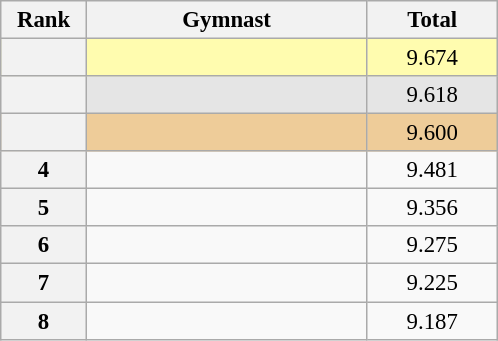<table class="wikitable sortable" style="text-align:center; font-size:95%">
<tr>
<th scope="col" style="width:50px;">Rank</th>
<th scope="col" style="width:180px;">Gymnast</th>
<th scope="col" style="width:80px;">Total</th>
</tr>
<tr style="background:#fffcaf;">
<th scope=row style="text-align:center"></th>
<td style="text-align:left;"></td>
<td>9.674</td>
</tr>
<tr style="background:#e5e5e5;">
<th scope=row style="text-align:center"></th>
<td style="text-align:left;"></td>
<td>9.618</td>
</tr>
<tr style="background:#ec9;">
<th scope=row style="text-align:center"></th>
<td style="text-align:left;"></td>
<td>9.600</td>
</tr>
<tr>
<th scope=row style="text-align:center">4</th>
<td style="text-align:left;"></td>
<td>9.481</td>
</tr>
<tr>
<th scope=row style="text-align:center">5</th>
<td style="text-align:left;"></td>
<td>9.356</td>
</tr>
<tr>
<th scope=row style="text-align:center">6</th>
<td style="text-align:left;"></td>
<td>9.275</td>
</tr>
<tr>
<th scope=row style="text-align:center">7</th>
<td style="text-align:left;"></td>
<td>9.225</td>
</tr>
<tr>
<th scope=row style="text-align:center">8</th>
<td style="text-align:left;"></td>
<td>9.187</td>
</tr>
</table>
